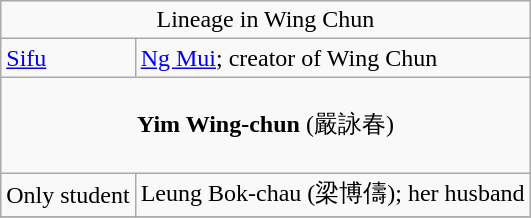<table border class="wikitable">
<tr>
<td colspan="2" align="center">Lineage in Wing Chun</td>
</tr>
<tr>
<td><a href='#'>Sifu</a></td>
<td><a href='#'>Ng Mui</a>; creator of Wing Chun</td>
</tr>
<tr>
<td colspan="2" align="center"> <br><strong>Yim Wing-chun</strong> (嚴詠春)<br> </td>
</tr>
<tr>
<td>Only student</td>
<td>Leung Bok-chau (梁博儔); her husband</td>
</tr>
<tr>
</tr>
</table>
